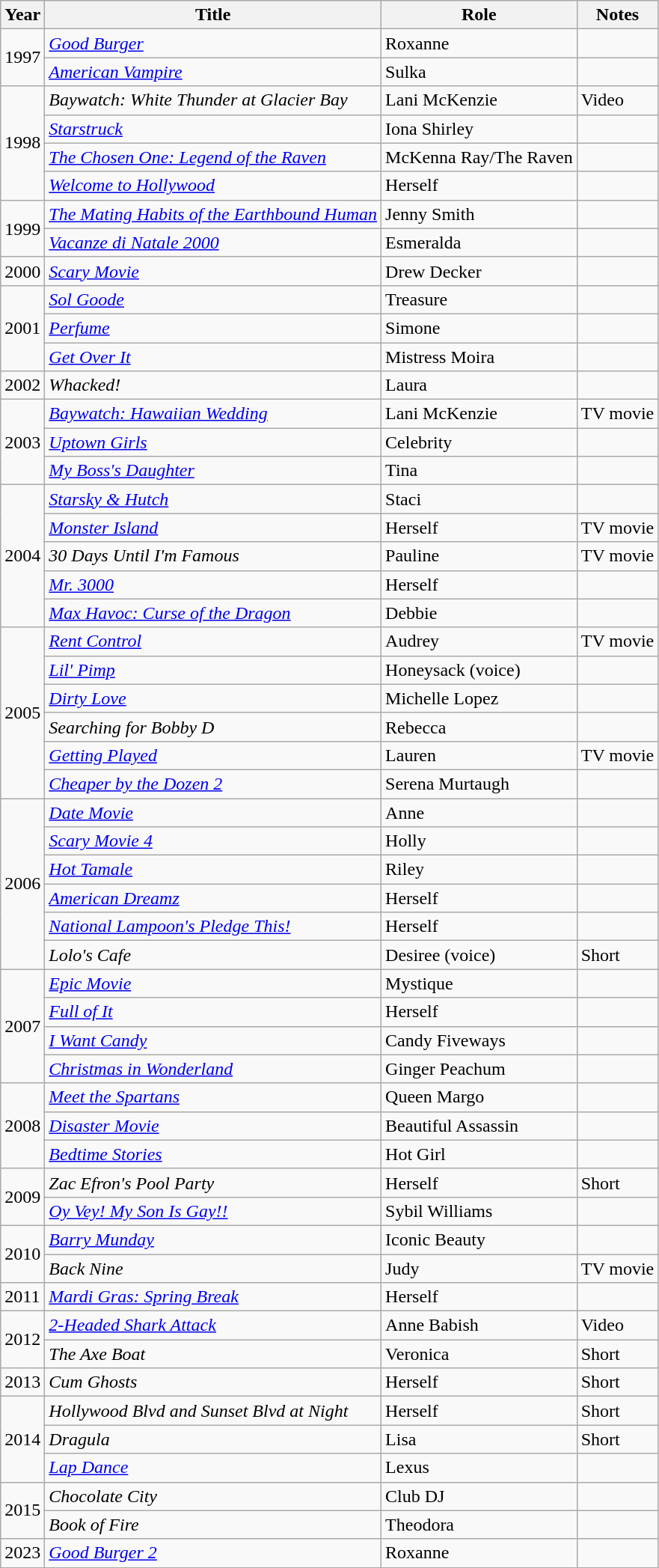<table class="wikitable sortable">
<tr>
<th>Year</th>
<th>Title</th>
<th>Role</th>
<th>Notes</th>
</tr>
<tr>
<td rowspan="2">1997</td>
<td><em><a href='#'>Good Burger</a></em></td>
<td>Roxanne</td>
<td></td>
</tr>
<tr>
<td><em><a href='#'>American Vampire</a></em></td>
<td>Sulka</td>
<td></td>
</tr>
<tr>
<td rowspan="4">1998</td>
<td><em>Baywatch: White Thunder at Glacier Bay</em></td>
<td>Lani McKenzie</td>
<td>Video</td>
</tr>
<tr>
<td><em><a href='#'>Starstruck</a></em></td>
<td>Iona Shirley</td>
<td></td>
</tr>
<tr>
<td><em><a href='#'>The Chosen One: Legend of the Raven</a></em></td>
<td>McKenna Ray/The Raven</td>
<td></td>
</tr>
<tr>
<td><em><a href='#'>Welcome to Hollywood</a></em></td>
<td>Herself</td>
<td></td>
</tr>
<tr>
<td rowspan="2">1999</td>
<td><em><a href='#'>The Mating Habits of the Earthbound Human</a></em></td>
<td>Jenny Smith</td>
<td></td>
</tr>
<tr>
<td><em><a href='#'>Vacanze di Natale 2000</a></em></td>
<td>Esmeralda</td>
<td></td>
</tr>
<tr>
<td>2000</td>
<td><em><a href='#'>Scary Movie</a></em></td>
<td>Drew Decker</td>
<td></td>
</tr>
<tr>
<td rowspan="3">2001</td>
<td><em><a href='#'>Sol Goode</a></em></td>
<td>Treasure</td>
<td></td>
</tr>
<tr>
<td><em><a href='#'>Perfume</a></em></td>
<td>Simone</td>
<td></td>
</tr>
<tr>
<td><em><a href='#'>Get Over It</a></em></td>
<td>Mistress Moira</td>
<td></td>
</tr>
<tr>
<td>2002</td>
<td><em>Whacked!</em></td>
<td>Laura</td>
<td></td>
</tr>
<tr>
<td rowspan="3">2003</td>
<td><em><a href='#'>Baywatch: Hawaiian Wedding</a></em></td>
<td>Lani McKenzie</td>
<td>TV movie</td>
</tr>
<tr>
<td><em><a href='#'>Uptown Girls</a></em></td>
<td>Celebrity</td>
<td></td>
</tr>
<tr>
<td><em><a href='#'>My Boss's Daughter</a></em></td>
<td>Tina</td>
<td></td>
</tr>
<tr>
<td rowspan="5">2004</td>
<td><em><a href='#'>Starsky & Hutch</a></em></td>
<td>Staci</td>
<td></td>
</tr>
<tr>
<td><a href='#'><em>Monster Island</em></a></td>
<td>Herself</td>
<td>TV movie</td>
</tr>
<tr>
<td><em>30 Days Until I'm Famous</em></td>
<td>Pauline</td>
<td>TV movie</td>
</tr>
<tr>
<td><em><a href='#'>Mr. 3000</a></em></td>
<td>Herself</td>
<td></td>
</tr>
<tr>
<td><em><a href='#'>Max Havoc: Curse of the Dragon</a></em></td>
<td>Debbie</td>
<td></td>
</tr>
<tr>
<td rowspan="6">2005</td>
<td><em><a href='#'>Rent Control</a></em></td>
<td>Audrey</td>
<td>TV movie</td>
</tr>
<tr>
<td><em><a href='#'>Lil' Pimp</a></em></td>
<td>Honeysack (voice)</td>
<td></td>
</tr>
<tr>
<td><em><a href='#'>Dirty Love</a></em></td>
<td>Michelle Lopez</td>
<td></td>
</tr>
<tr>
<td><em>Searching for Bobby D</em></td>
<td>Rebecca</td>
<td></td>
</tr>
<tr>
<td><em><a href='#'>Getting Played</a></em></td>
<td>Lauren</td>
<td>TV movie</td>
</tr>
<tr>
<td><em><a href='#'>Cheaper by the Dozen 2</a></em></td>
<td>Serena Murtaugh</td>
<td></td>
</tr>
<tr>
<td rowspan="6">2006</td>
<td><em><a href='#'>Date Movie</a></em></td>
<td>Anne</td>
<td></td>
</tr>
<tr>
<td><em><a href='#'>Scary Movie 4</a></em></td>
<td>Holly</td>
<td></td>
</tr>
<tr>
<td><em><a href='#'>Hot Tamale</a></em></td>
<td>Riley</td>
<td></td>
</tr>
<tr>
<td><em><a href='#'>American Dreamz</a></em></td>
<td>Herself</td>
<td></td>
</tr>
<tr>
<td><em><a href='#'>National Lampoon's Pledge This!</a></em></td>
<td>Herself</td>
<td></td>
</tr>
<tr>
<td><em>Lolo's Cafe</em></td>
<td>Desiree (voice)</td>
<td>Short</td>
</tr>
<tr>
<td rowspan="4">2007</td>
<td><em><a href='#'>Epic Movie</a></em></td>
<td>Mystique</td>
<td></td>
</tr>
<tr>
<td><em><a href='#'>Full of It</a></em></td>
<td>Herself</td>
<td></td>
</tr>
<tr>
<td><em><a href='#'>I Want Candy</a></em></td>
<td>Candy Fiveways</td>
<td></td>
</tr>
<tr>
<td><em><a href='#'>Christmas in Wonderland</a></em></td>
<td>Ginger Peachum</td>
<td></td>
</tr>
<tr>
<td rowspan="3">2008</td>
<td><em><a href='#'>Meet the Spartans</a></em></td>
<td>Queen Margo</td>
<td></td>
</tr>
<tr>
<td><em><a href='#'>Disaster Movie</a></em></td>
<td>Beautiful Assassin</td>
<td></td>
</tr>
<tr>
<td><a href='#'><em>Bedtime Stories</em></a></td>
<td>Hot Girl</td>
<td></td>
</tr>
<tr>
<td rowspan="2">2009</td>
<td><em>Zac Efron's Pool Party</em></td>
<td>Herself</td>
<td>Short</td>
</tr>
<tr>
<td><em><a href='#'>Oy Vey! My Son Is Gay!!</a></em></td>
<td>Sybil Williams</td>
<td></td>
</tr>
<tr>
<td rowspan="2">2010</td>
<td><em><a href='#'>Barry Munday</a></em></td>
<td>Iconic Beauty</td>
<td></td>
</tr>
<tr>
<td><em>Back Nine</em></td>
<td>Judy</td>
<td>TV movie</td>
</tr>
<tr>
<td>2011</td>
<td><em><a href='#'>Mardi Gras: Spring Break</a></em></td>
<td>Herself</td>
<td></td>
</tr>
<tr>
<td rowspan="2">2012</td>
<td><em><a href='#'>2-Headed Shark Attack</a></em></td>
<td>Anne Babish</td>
<td>Video</td>
</tr>
<tr>
<td><em>The Axe Boat</em></td>
<td>Veronica</td>
<td>Short</td>
</tr>
<tr>
<td>2013</td>
<td><em>Cum Ghosts</em></td>
<td>Herself</td>
<td>Short</td>
</tr>
<tr>
<td rowspan="3">2014</td>
<td><em>Hollywood Blvd and Sunset Blvd at Night</em></td>
<td>Herself</td>
<td>Short</td>
</tr>
<tr>
<td><em>Dragula</em></td>
<td>Lisa</td>
<td>Short</td>
</tr>
<tr>
<td><em><a href='#'>Lap Dance</a></em></td>
<td>Lexus</td>
<td></td>
</tr>
<tr>
<td rowspan="2">2015</td>
<td><em>Chocolate City</em></td>
<td>Club DJ</td>
<td></td>
</tr>
<tr>
<td><em>Book of Fire</em></td>
<td>Theodora</td>
<td></td>
</tr>
<tr>
<td>2023</td>
<td><em><a href='#'>Good Burger 2</a></em></td>
<td>Roxanne</td>
<td></td>
</tr>
</table>
